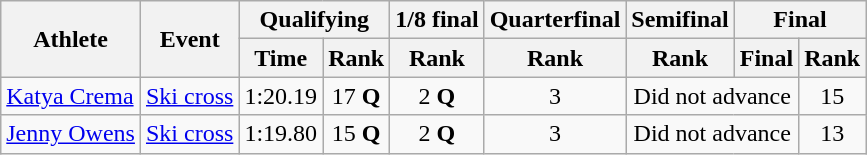<table class="wikitable">
<tr>
<th rowspan="2">Athlete</th>
<th rowspan="2">Event</th>
<th colspan="2">Qualifying</th>
<th>1/8 final</th>
<th>Quarterfinal</th>
<th>Semifinal</th>
<th colspan="2">Final</th>
</tr>
<tr>
<th>Time</th>
<th>Rank</th>
<th>Rank</th>
<th>Rank</th>
<th>Rank</th>
<th>Final</th>
<th>Rank</th>
</tr>
<tr>
<td><a href='#'>Katya Crema</a></td>
<td><a href='#'>Ski cross</a></td>
<td align="center">1:20.19</td>
<td align="center">17 <strong>Q</strong></td>
<td align="center">2 <strong>Q</strong></td>
<td align="center">3</td>
<td align="center" colspan="2">Did not advance</td>
<td align="center">15</td>
</tr>
<tr>
<td><a href='#'>Jenny Owens</a></td>
<td><a href='#'>Ski cross</a></td>
<td align="center">1:19.80</td>
<td align="center">15 <strong>Q</strong></td>
<td align="center">2 <strong>Q</strong></td>
<td align="center">3</td>
<td align="center" colspan="2">Did not advance</td>
<td align="center">13</td>
</tr>
</table>
